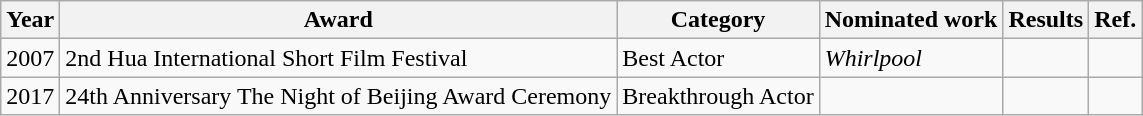<table class="wikitable">
<tr>
<th>Year</th>
<th>Award</th>
<th>Category</th>
<th>Nominated work</th>
<th>Results</th>
<th>Ref.</th>
</tr>
<tr>
<td>2007</td>
<td>2nd Hua International Short Film Festival</td>
<td>Best Actor</td>
<td><em>Whirlpool</em></td>
<td></td>
<td></td>
</tr>
<tr>
<td>2017</td>
<td>24th Anniversary The Night of Beijing Award Ceremony</td>
<td>Breakthrough Actor</td>
<td></td>
<td></td>
<td></td>
</tr>
</table>
